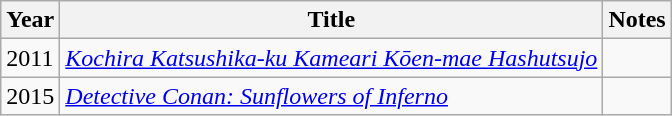<table class="wikitable">
<tr>
<th>Year</th>
<th>Title</th>
<th>Notes</th>
</tr>
<tr>
<td>2011</td>
<td><em><a href='#'>Kochira Katsushika-ku Kameari Kōen-mae Hashutsujo</a></em></td>
<td></td>
</tr>
<tr>
<td>2015</td>
<td><em><a href='#'>Detective Conan: Sunflowers of Inferno</a></em></td>
<td></td>
</tr>
</table>
